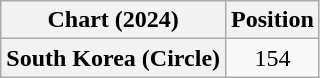<table class="wikitable plainrowheaders" style="text-align:center">
<tr>
<th scope="col">Chart (2024)</th>
<th scope="col">Position</th>
</tr>
<tr>
<th scope="row">South Korea (Circle)</th>
<td>154</td>
</tr>
</table>
